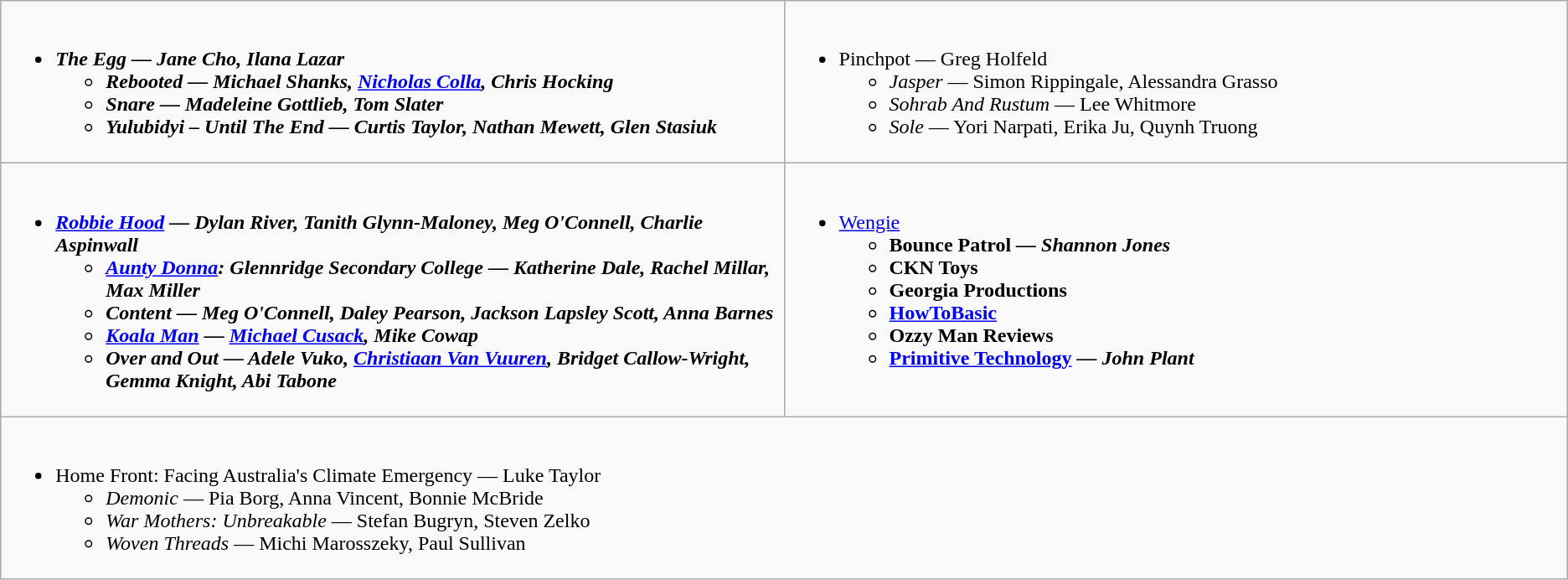<table class=wikitable>
<tr>
<td valign="top" width="50%"><br><ul><li><strong><em>The Egg<em> — Jane Cho, Ilana Lazar<strong><ul><li></em>Rebooted<em> — Michael Shanks, <a href='#'>Nicholas Colla</a>, Chris Hocking</li><li></em>Snare<em> — Madeleine Gottlieb, Tom Slater</li><li></em>Yulubidyi – Until The End<em> — Curtis Taylor, Nathan Mewett, Glen Stasiuk</li></ul></li></ul></td>
<td valign="top" width="50%"><br><ul><li></em></strong>Pinchpot</em> — Greg Holfeld</strong><ul><li><em>Jasper</em> — Simon Rippingale, Alessandra Grasso</li><li><em>Sohrab And Rustum</em> — Lee Whitmore</li><li><em>Sole</em> — Yori Narpati, Erika Ju, Quynh Truong</li></ul></li></ul></td>
</tr>
<tr>
<td valign="top" width="50%"><br><ul><li><strong><em><a href='#'>Robbie Hood</a><em> — Dylan River, Tanith Glynn-Maloney, Meg O'Connell, Charlie Aspinwall<strong><ul><li></em><a href='#'>Aunty Donna</a>: Glennridge Secondary College<em> — Katherine Dale, Rachel Millar, Max Miller</li><li></em>Content<em> — Meg O'Connell, Daley Pearson, Jackson Lapsley Scott, Anna Barnes</li><li></em><a href='#'>Koala Man</a><em> — <a href='#'>Michael Cusack</a>, Mike Cowap</li><li></em>Over and Out<em> — Adele Vuko, <a href='#'>Christiaan Van Vuuren</a>, Bridget Callow-Wright, Gemma Knight, Abi Tabone</li></ul></li></ul></td>
<td valign="top" width="50%"><br><ul><li></em></strong><a href='#'>Wengie</a><strong><em><ul><li></em>Bounce Patrol<em> — Shannon Jones</li><li></em>CKN Toys<em></li><li></em>Georgia Productions<em></li><li></em><a href='#'>HowToBasic</a><em></li><li></em>Ozzy Man Reviews<em></li><li></em><a href='#'>Primitive Technology</a><em> — John Plant</li></ul></li></ul></td>
</tr>
<tr>
<td colspan="2" valign="top" width="50%"><br><ul><li></em></strong>Home Front: Facing Australia's Climate Emergency</em> — Luke Taylor</strong><ul><li><em>Demonic</em> — Pia Borg, Anna Vincent, Bonnie McBride</li><li><em>War Mothers: Unbreakable</em> — Stefan Bugryn, Steven Zelko</li><li><em>Woven Threads</em> — Michi Marosszeky, Paul Sullivan</li></ul></li></ul></td>
</tr>
</table>
